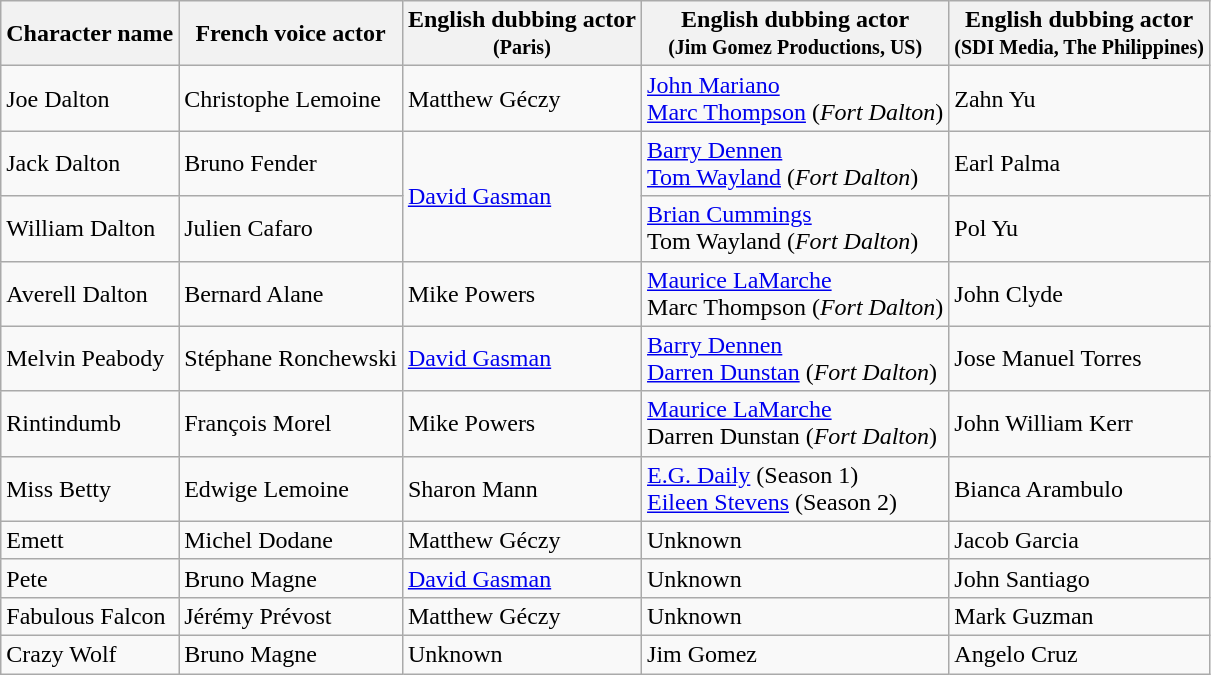<table class="wikitable">
<tr>
<th>Character name</th>
<th>French voice actor</th>
<th>English dubbing actor<br><small>(Paris)</small></th>
<th>English dubbing actor<br><small>(Jim Gomez Productions, US)</small></th>
<th>English dubbing actor<br><small>(SDI Media, The Philippines)</small></th>
</tr>
<tr>
<td>Joe Dalton</td>
<td>Christophe Lemoine</td>
<td>Matthew Géczy</td>
<td><a href='#'>John Mariano</a><br><a href='#'>Marc Thompson</a> (<em>Fort Dalton</em>)</td>
<td>Zahn Yu</td>
</tr>
<tr>
<td>Jack Dalton</td>
<td>Bruno Fender</td>
<td rowspan="2"><a href='#'>David Gasman</a></td>
<td><a href='#'>Barry Dennen</a><br><a href='#'>Tom Wayland</a> (<em>Fort Dalton</em>)</td>
<td>Earl Palma</td>
</tr>
<tr>
<td>William Dalton</td>
<td>Julien Cafaro</td>
<td><a href='#'>Brian Cummings</a><br>Tom Wayland (<em>Fort Dalton</em>)</td>
<td>Pol Yu</td>
</tr>
<tr>
<td>Averell Dalton</td>
<td>Bernard Alane</td>
<td>Mike Powers</td>
<td><a href='#'>Maurice LaMarche</a><br>Marc Thompson (<em>Fort Dalton</em>)</td>
<td>John Clyde</td>
</tr>
<tr>
<td>Melvin Peabody</td>
<td>Stéphane Ronchewski</td>
<td><a href='#'>David Gasman</a></td>
<td><a href='#'>Barry Dennen</a><br><a href='#'>Darren Dunstan</a> (<em>Fort Dalton</em>)</td>
<td>Jose Manuel Torres</td>
</tr>
<tr>
<td>Rintindumb</td>
<td>François Morel</td>
<td>Mike Powers</td>
<td><a href='#'>Maurice LaMarche</a><br>Darren Dunstan (<em>Fort Dalton</em>)</td>
<td>John William Kerr</td>
</tr>
<tr>
<td>Miss Betty</td>
<td>Edwige Lemoine</td>
<td>Sharon Mann</td>
<td><a href='#'>E.G. Daily</a> (Season 1)<br><a href='#'>Eileen Stevens</a> (Season 2)</td>
<td>Bianca Arambulo</td>
</tr>
<tr>
<td>Emett</td>
<td>Michel Dodane</td>
<td>Matthew Géczy</td>
<td>Unknown</td>
<td>Jacob Garcia</td>
</tr>
<tr>
<td>Pete</td>
<td>Bruno Magne</td>
<td><a href='#'>David Gasman</a></td>
<td>Unknown</td>
<td>John Santiago</td>
</tr>
<tr>
<td>Fabulous Falcon</td>
<td>Jérémy Prévost</td>
<td>Matthew Géczy</td>
<td>Unknown</td>
<td>Mark Guzman</td>
</tr>
<tr>
<td>Crazy Wolf</td>
<td>Bruno Magne</td>
<td>Unknown</td>
<td>Jim Gomez</td>
<td>Angelo Cruz</td>
</tr>
</table>
